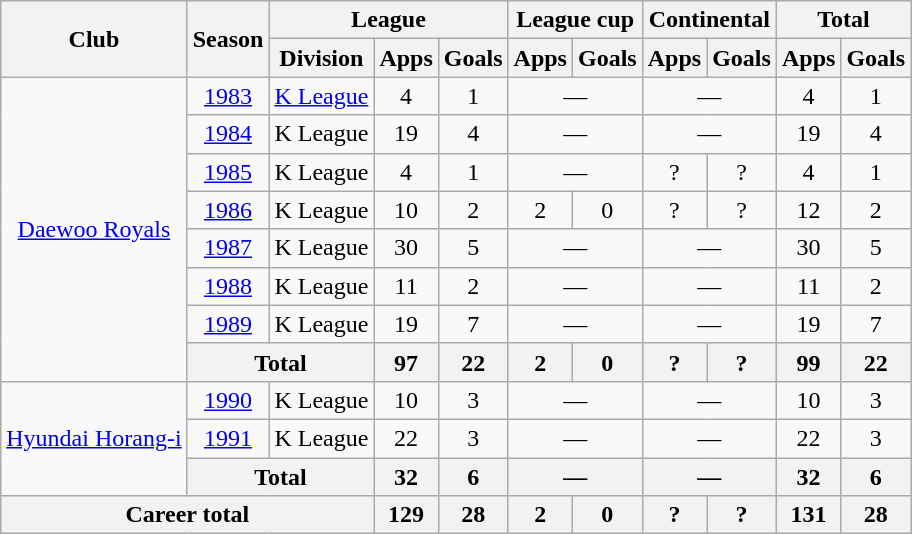<table class="wikitable" style="text-align: center;">
<tr>
<th rowspan="2">Club</th>
<th rowspan="2">Season</th>
<th colspan="3">League</th>
<th colspan="2">League cup</th>
<th colspan="2">Continental</th>
<th colspan="2">Total</th>
</tr>
<tr>
<th>Division</th>
<th>Apps</th>
<th>Goals</th>
<th>Apps</th>
<th>Goals</th>
<th>Apps</th>
<th>Goals</th>
<th>Apps</th>
<th>Goals</th>
</tr>
<tr>
<td rowspan="8"><a href='#'>Daewoo Royals</a></td>
<td><a href='#'>1983</a></td>
<td><a href='#'>K League</a></td>
<td align="center">4</td>
<td align="center">1</td>
<td colspan="2">—</td>
<td colspan="2">—</td>
<td>4</td>
<td>1</td>
</tr>
<tr>
<td align="center"><a href='#'>1984</a></td>
<td>K League</td>
<td align="center">19</td>
<td align="center">4</td>
<td colspan="2">—</td>
<td colspan="2">—</td>
<td>19</td>
<td>4</td>
</tr>
<tr>
<td align="center"><a href='#'>1985</a></td>
<td>K League</td>
<td align="center">4</td>
<td align="center">1</td>
<td colspan="2">—</td>
<td>?</td>
<td>?</td>
<td>4</td>
<td>1</td>
</tr>
<tr>
<td align="center"><a href='#'>1986</a></td>
<td>K League</td>
<td align="center">10</td>
<td align="center">2</td>
<td align="center">2</td>
<td align="center">0</td>
<td>?</td>
<td>?</td>
<td>12</td>
<td>2</td>
</tr>
<tr>
<td align="center"><a href='#'>1987</a></td>
<td>K League</td>
<td align="center">30</td>
<td align="center">5</td>
<td colspan="2">—</td>
<td colspan="2">—</td>
<td>30</td>
<td>5</td>
</tr>
<tr>
<td align="center"><a href='#'>1988</a></td>
<td>K League</td>
<td align="center">11</td>
<td align="center">2</td>
<td colspan="2">—</td>
<td colspan="2">—</td>
<td>11</td>
<td>2</td>
</tr>
<tr>
<td align="center"><a href='#'>1989</a></td>
<td>K League</td>
<td align="center">19</td>
<td align="center">7</td>
<td colspan="2">—</td>
<td colspan="2">—</td>
<td>19</td>
<td>7</td>
</tr>
<tr>
<th colspan="2">Total</th>
<th>97</th>
<th>22</th>
<th>2</th>
<th>0</th>
<th>?</th>
<th>?</th>
<th>99</th>
<th>22</th>
</tr>
<tr>
<td rowspan="3"><a href='#'>Hyundai Horang-i</a></td>
<td align="center"><a href='#'>1990</a></td>
<td>K League</td>
<td align="center">10</td>
<td align="center">3</td>
<td colspan="2">—</td>
<td colspan="2">—</td>
<td>10</td>
<td>3</td>
</tr>
<tr>
<td align="center"><a href='#'>1991</a></td>
<td>K League</td>
<td align="center">22</td>
<td align="center">3</td>
<td colspan="2">—</td>
<td colspan="2">—</td>
<td>22</td>
<td>3</td>
</tr>
<tr>
<th colspan="2">Total</th>
<th>32</th>
<th>6</th>
<th colspan="2">—</th>
<th colspan="2">—</th>
<th>32</th>
<th>6</th>
</tr>
<tr style="background:beige">
<th colspan="3">Career total</th>
<th>129</th>
<th>28</th>
<th>2</th>
<th>0</th>
<th>?</th>
<th>?</th>
<th>131</th>
<th>28</th>
</tr>
</table>
